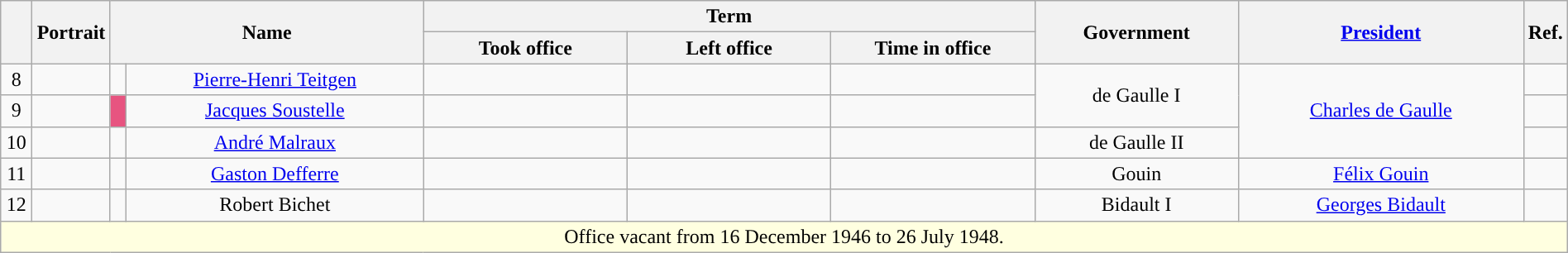<table class="wikitable" style="text-align:center; width:100%">
<tr>
<th style="width:2%" rowspan=2></th>
<th style="width:5%" rowspan=2>Portrait</th>
<th style="width:20%" rowspan=2, colspan=2>Name</th>
<th colspan=3>Term</th>
<th style="width:13%" rowspan=2>Government</th>
<th rowspan=2><a href='#'>President</a></th>
<th style="width:2%" rowspan=2>Ref.</th>
</tr>
<tr>
<th style="width:13%">Took office</th>
<th style="width:13%">Left office</th>
<th style="width:13%">Time in office</th>
</tr>
<tr>
<td>8</td>
<td></td>
<td style="background:"></td>
<td><a href='#'>Pierre-Henri Teitgen</a></td>
<td></td>
<td></td>
<td></td>
<td rowspan=2>de Gaulle I</td>
<td rowspan=3><a href='#'>Charles de Gaulle</a></td>
<td></td>
</tr>
<tr>
<td>9</td>
<td></td>
<td style="background:#E75480"></td>
<td><a href='#'>Jacques Soustelle</a></td>
<td></td>
<td></td>
<td></td>
<td></td>
</tr>
<tr>
<td>10</td>
<td></td>
<td style="background:"></td>
<td><a href='#'>André Malraux</a></td>
<td></td>
<td></td>
<td></td>
<td>de Gaulle II</td>
<td></td>
</tr>
<tr>
<td>11</td>
<td></td>
<td style="background:"></td>
<td><a href='#'>Gaston Defferre</a></td>
<td></td>
<td></td>
<td></td>
<td>Gouin</td>
<td><a href='#'>Félix Gouin</a></td>
<td></td>
</tr>
<tr>
<td>12</td>
<td></td>
<td style="background:"></td>
<td>Robert Bichet</td>
<td></td>
<td></td>
<td></td>
<td>Bidault I</td>
<td><a href='#'>Georges Bidault</a></td>
<td></td>
</tr>
<tr bgcolor="lightyellow">
<td colspan=10>Office vacant from 16 December 1946 to 26 July 1948.</td>
</tr>
</table>
